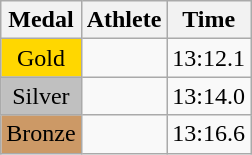<table class="wikitable">
<tr>
<th>Medal</th>
<th>Athlete</th>
<th>Time</th>
</tr>
<tr>
<td style="text-align:center;background-color:gold;">Gold</td>
<td></td>
<td>13:12.1</td>
</tr>
<tr>
<td style="text-align:center;background-color:silver;">Silver</td>
<td></td>
<td>13:14.0</td>
</tr>
<tr>
<td style="text-align:center;background-color:#CC9966;">Bronze</td>
<td></td>
<td>13:16.6</td>
</tr>
</table>
